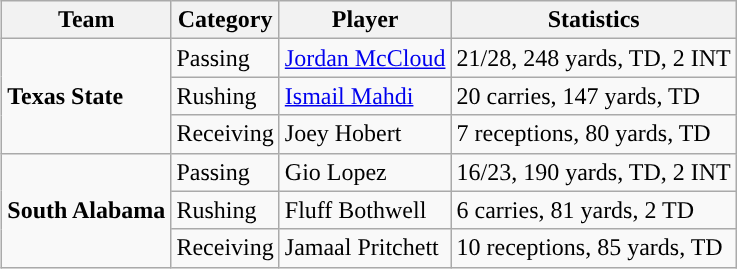<table class="wikitable" style="float: right;">
<tr>
<th>Team</th>
<th>Category</th>
<th>Player</th>
<th>Statistics</th>
</tr>
<tr>
<td rowspan=3><strong>Texas State</strong></td>
<td>Passing</td>
<td><a href='#'>Jordan McCloud</a></td>
<td>21/28, 248 yards, TD, 2 INT</td>
</tr>
<tr>
<td>Rushing</td>
<td><a href='#'>Ismail Mahdi</a></td>
<td>20 carries, 147 yards, TD</td>
</tr>
<tr>
<td>Receiving</td>
<td>Joey Hobert</td>
<td>7 receptions, 80 yards, TD</td>
</tr>
<tr>
<td rowspan=3><strong>South Alabama</strong></td>
<td>Passing</td>
<td>Gio Lopez</td>
<td>16/23, 190 yards, TD, 2 INT</td>
</tr>
<tr>
<td>Rushing</td>
<td>Fluff Bothwell</td>
<td>6 carries, 81 yards, 2 TD</td>
</tr>
<tr>
<td>Receiving</td>
<td>Jamaal Pritchett</td>
<td>10 receptions, 85 yards, TD</td>
</tr>
</table>
